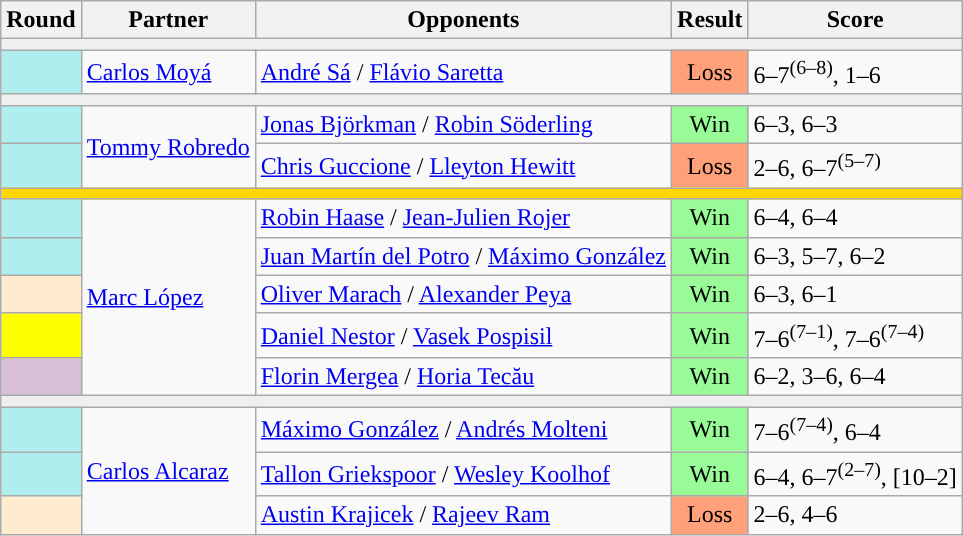<table class="wikitable nowrap">
<tr>
<th>Round</th>
<th>Partner</th>
<th>Opponents</th>
<th>Result</th>
<th>Score</th>
</tr>
<tr bgcolor="efefef" class="sortbottom">
<td colspan=5></td>
</tr>
<tr>
<td bgcolor=afeeee></td>
<td><a href='#'>Carlos Moyá</a></td>
<td> <a href='#'>André Sá</a> / <a href='#'>Flávio Saretta</a></td>
<td bgcolor=#FFA07A style="text-align:center;">Loss</td>
<td>6–7<sup>(6–8)</sup>, 1–6</td>
</tr>
<tr bgcolor="efefef" class="sortbottom">
<td colspan=5></td>
</tr>
<tr>
<td bgcolor=afeeee></td>
<td rowspan=2><a href='#'>Tommy Robredo</a></td>
<td> <a href='#'>Jonas Björkman</a> / <a href='#'>Robin Söderling</a></td>
<td bgcolor=#98FB98 style="text-align:center;">Win</td>
<td>6–3, 6–3</td>
</tr>
<tr>
<td bgcolor=afeeee></td>
<td> <a href='#'>Chris Guccione</a> / <a href='#'>Lleyton Hewitt</a></td>
<td bgcolor=#FFA07A style="text-align:center;">Loss</td>
<td>2–6, 6–7<sup>(5–7)</sup></td>
</tr>
<tr bgcolor="efefef" class="sortbottom">
<td colspan=5 bgcolor=gold></td>
</tr>
<tr>
<td bgcolor=afeeee></td>
<td rowspan=5><a href='#'>Marc López</a></td>
<td> <a href='#'>Robin Haase</a> / <a href='#'>Jean-Julien Rojer</a></td>
<td bgcolor=#98FB98 style="text-align:center;">Win</td>
<td>6–4, 6–4</td>
</tr>
<tr>
<td bgcolor=afeeee></td>
<td> <a href='#'>Juan Martín del Potro</a> / <a href='#'>Máximo González</a></td>
<td bgcolor=#98FB98 style="text-align:center;">Win</td>
<td>6–3, 5–7, 6–2</td>
</tr>
<tr>
<td bgcolor=ffebcd></td>
<td> <a href='#'>Oliver Marach</a> / <a href='#'>Alexander Peya</a></td>
<td bgcolor=#98FB98 style="text-align:center;">Win</td>
<td>6–3, 6–1</td>
</tr>
<tr>
<td bgcolor=yellow></td>
<td> <a href='#'>Daniel Nestor</a> / <a href='#'>Vasek Pospisil</a></td>
<td bgcolor=#98FB98 style="text-align:center;">Win</td>
<td>7–6<sup>(7–1)</sup>, 7–6<sup>(7–4)</sup></td>
</tr>
<tr>
<td bgcolor=thistle></td>
<td> <a href='#'>Florin Mergea</a> / <a href='#'>Horia Tecău</a></td>
<td bgcolor=#98FB98 style="text-align:center;">Win</td>
<td>6–2, 3–6, 6–4</td>
</tr>
<tr bgcolor="efefef" class="sortbottom">
<td colspan=5></td>
</tr>
<tr>
<td bgcolor=afeeee></td>
<td rowspan=3><a href='#'>Carlos Alcaraz</a></td>
<td> <a href='#'>Máximo González</a> / <a href='#'>Andrés Molteni</a></td>
<td bgcolor=#98FB98 style="text-align:center;">Win</td>
<td>7–6<sup>(7–4)</sup>, 6–4</td>
</tr>
<tr>
<td bgcolor=afeeee></td>
<td> <a href='#'>Tallon Griekspoor</a> / <a href='#'>Wesley Koolhof</a></td>
<td bgcolor=#98FB98 style="text-align:center;">Win</td>
<td>6–4, 6–7<sup>(2–7)</sup>, [10–2]</td>
</tr>
<tr>
<td bgcolor=ffebcd></td>
<td> <a href='#'>Austin Krajicek</a> / <a href='#'>Rajeev Ram</a></td>
<td bgcolor=#FFA07A style="text-align:center;">Loss</td>
<td>2–6, 4–6</td>
</tr>
</table>
